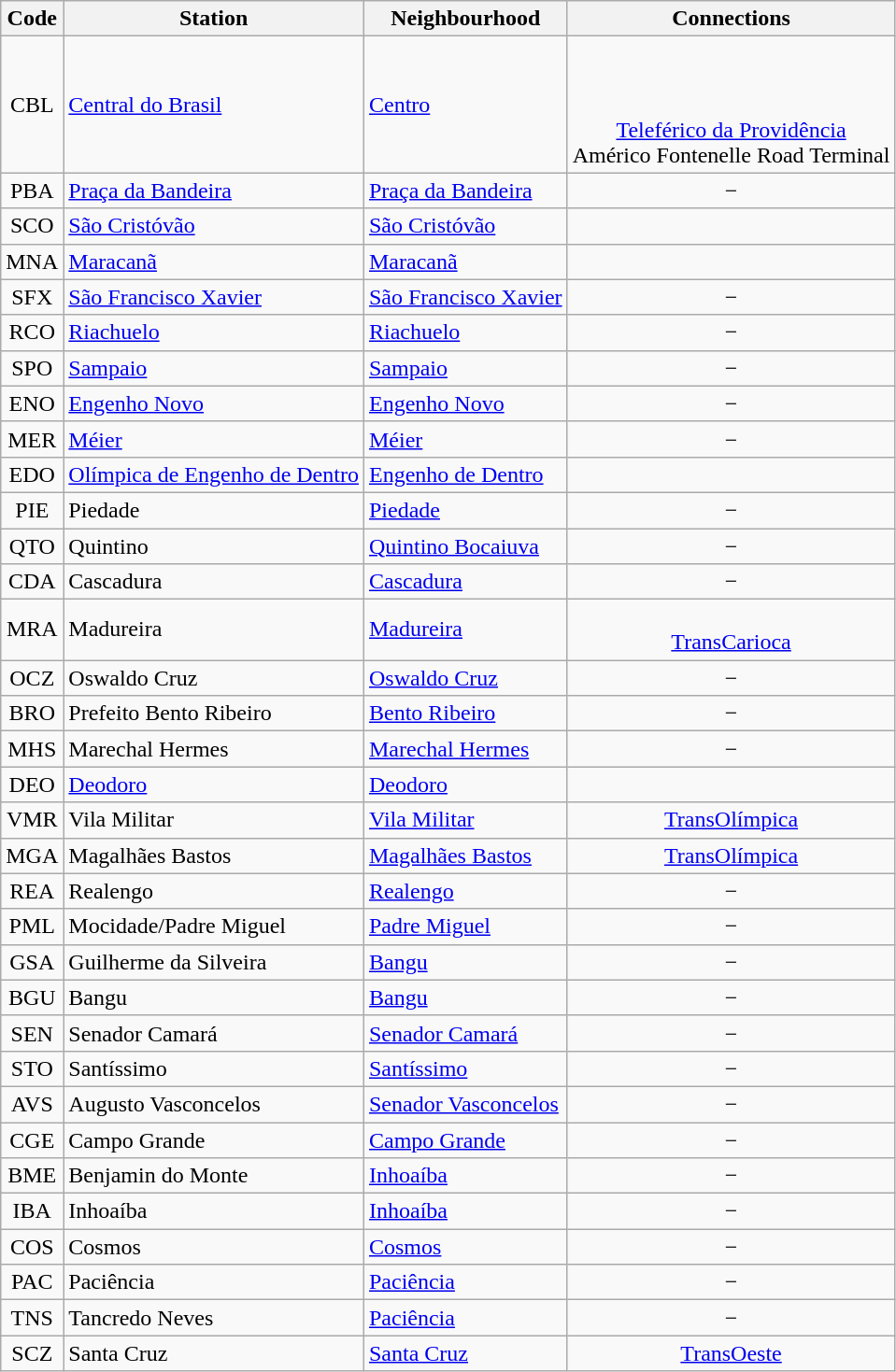<table class="wikitable">
<tr>
<th style="text-align:center;">Code</th>
<th style="text-align:center;">Station</th>
<th style="text-align:center;">Neighbourhood</th>
<th style="text-align:center;">Connections</th>
</tr>
<tr>
<td style="text-align:center;">CBL</td>
<td style="text-align:left;"><a href='#'>Central do Brasil</a></td>
<td style="text-align:left;"><a href='#'>Centro</a></td>
<td style="text-align:center;"> <strong></strong> <strong></strong> <strong></strong><br>  <br>  <br> <a href='#'>Teleférico da Providência</a><br> Américo Fontenelle Road Terminal</td>
</tr>
<tr>
<td style="text-align:center;">PBA</td>
<td style="text-align:left;"><a href='#'>Praça da Bandeira</a></td>
<td style="text-align:left;"><a href='#'>Praça da Bandeira</a></td>
<td style="text-align:center;">−</td>
</tr>
<tr>
<td style="text-align:center;">SCO</td>
<td style="text-align:left;"><a href='#'>São Cristóvão</a></td>
<td style="text-align:left;"><a href='#'>São Cristóvão</a></td>
<td style="text-align:center;"> <strong></strong> <strong></strong> <strong></strong><br>  </td>
</tr>
<tr>
<td style="text-align:center;">MNA</td>
<td style="text-align:left;"><a href='#'>Maracanã</a></td>
<td style="text-align:left;"><a href='#'>Maracanã</a></td>
<td style="text-align:center;"> <strong></strong> <strong></strong> <strong></strong><br>  </td>
</tr>
<tr>
<td style="text-align:center;">SFX</td>
<td style="text-align:left;"><a href='#'>São Francisco Xavier</a></td>
<td style="text-align:left;"><a href='#'>São Francisco Xavier</a></td>
<td style="text-align:center;">−</td>
</tr>
<tr>
<td style="text-align:center;">RCO</td>
<td style="text-align:left;"><a href='#'>Riachuelo</a></td>
<td style="text-align:left;"><a href='#'>Riachuelo</a></td>
<td style="text-align:center;">−</td>
</tr>
<tr>
<td style="text-align:center;">SPO</td>
<td style="text-align:left;"><a href='#'>Sampaio</a></td>
<td style="text-align:left;"><a href='#'>Sampaio</a></td>
<td style="text-align:center;">−</td>
</tr>
<tr>
<td style="text-align:center;">ENO</td>
<td style="text-align:left;"><a href='#'>Engenho Novo</a></td>
<td style="text-align:left;"><a href='#'>Engenho Novo</a></td>
<td style="text-align:center;">−</td>
</tr>
<tr>
<td style="text-align:center;">MER</td>
<td style="text-align:left;"><a href='#'>Méier</a></td>
<td style="text-align:left;"><a href='#'>Méier</a></td>
<td style="text-align:center;">−</td>
</tr>
<tr>
<td style="text-align:center;">EDO</td>
<td style="text-align:left;"><a href='#'>Olímpica de Engenho de Dentro</a></td>
<td style="text-align:left;"><a href='#'>Engenho de Dentro</a></td>
<td style="text-align:center;"> <strong></strong></td>
</tr>
<tr>
<td style="text-align:center;">PIE</td>
<td style="text-align:left;">Piedade</td>
<td style="text-align:left;"><a href='#'>Piedade</a></td>
<td style="text-align:center;">−</td>
</tr>
<tr>
<td style="text-align:center;">QTO</td>
<td style="text-align:left;">Quintino</td>
<td style="text-align:left;"><a href='#'>Quintino Bocaiuva</a></td>
<td style="text-align:center;">−</td>
</tr>
<tr>
<td style="text-align:center;">CDA</td>
<td style="text-align:left;">Cascadura</td>
<td style="text-align:left;"><a href='#'>Cascadura</a></td>
<td style="text-align:center;">−</td>
</tr>
<tr>
<td style="text-align:center;">MRA</td>
<td style="text-align:left;">Madureira</td>
<td style="text-align:left;"><a href='#'>Madureira</a></td>
<td style="text-align:center;"> <strong></strong><br> <a href='#'>TransCarioca</a></td>
</tr>
<tr>
<td style="text-align:center;">OCZ</td>
<td style="text-align:left;">Oswaldo Cruz</td>
<td style="text-align:left;"><a href='#'>Oswaldo Cruz</a></td>
<td style="text-align:center;">−</td>
</tr>
<tr>
<td style="text-align:center;">BRO</td>
<td style="text-align:left;">Prefeito Bento Ribeiro</td>
<td style="text-align:left;"><a href='#'>Bento Ribeiro</a></td>
<td style="text-align:center;">−</td>
</tr>
<tr>
<td style="text-align:center;">MHS</td>
<td style="text-align:left;">Marechal Hermes</td>
<td style="text-align:left;"><a href='#'>Marechal Hermes</a></td>
<td style="text-align:center;">−</td>
</tr>
<tr>
<td style="text-align:center;">DEO</td>
<td style="text-align:left;"><a href='#'>Deodoro</a></td>
<td style="text-align:left;"><a href='#'>Deodoro</a></td>
<td style="text-align:center;"> <strong></strong></td>
</tr>
<tr>
<td style="text-align:center;">VMR</td>
<td style="text-align:left;">Vila Militar</td>
<td style="text-align:left;"><a href='#'>Vila Militar</a></td>
<td style="text-align:center;"> <a href='#'>TransOlímpica</a></td>
</tr>
<tr>
<td style="text-align:center;">MGA</td>
<td style="text-align:left;">Magalhães Bastos</td>
<td style="text-align:left;"><a href='#'>Magalhães Bastos</a></td>
<td style="text-align:center;"> <a href='#'>TransOlímpica</a></td>
</tr>
<tr>
<td style="text-align:center;">REA</td>
<td style="text-align:left;">Realengo</td>
<td style="text-align:left;"><a href='#'>Realengo</a></td>
<td style="text-align:center;">−</td>
</tr>
<tr>
<td style="text-align:center;">PML</td>
<td style="text-align:left;">Mocidade/Padre Miguel</td>
<td style="text-align:left;"><a href='#'>Padre Miguel</a></td>
<td style="text-align:center;">−</td>
</tr>
<tr>
<td style="text-align:center;">GSA</td>
<td style="text-align:left;">Guilherme da Silveira</td>
<td style="text-align:left;"><a href='#'>Bangu</a></td>
<td style="text-align:center;">−</td>
</tr>
<tr>
<td style="text-align:center;">BGU</td>
<td style="text-align:left;">Bangu</td>
<td style="text-align:left;"><a href='#'>Bangu</a></td>
<td style="text-align:center;">−</td>
</tr>
<tr>
<td style="text-align:center;">SEN</td>
<td style="text-align:left;">Senador Camará</td>
<td style="text-align:left;"><a href='#'>Senador Camará</a></td>
<td style="text-align:center;">−</td>
</tr>
<tr>
<td style="text-align:center;">STO</td>
<td style="text-align:left;">Santíssimo</td>
<td style="text-align:left;"><a href='#'>Santíssimo</a></td>
<td style="text-align:center;">−</td>
</tr>
<tr>
<td style="text-align:center;">AVS</td>
<td style="text-align:left;">Augusto Vasconcelos</td>
<td style="text-align:left;"><a href='#'>Senador Vasconcelos</a></td>
<td style="text-align:center;">−</td>
</tr>
<tr>
<td style="text-align:center;">CGE</td>
<td style="text-align:left;">Campo Grande</td>
<td style="text-align:left;"><a href='#'>Campo Grande</a></td>
<td style="text-align:center;">−</td>
</tr>
<tr>
<td style="text-align:center;">BME</td>
<td style="text-align:left;">Benjamin do Monte</td>
<td style="text-align:left;"><a href='#'>Inhoaíba</a></td>
<td style="text-align:center;">−</td>
</tr>
<tr>
<td style="text-align:center;">IBA</td>
<td style="text-align:left;">Inhoaíba</td>
<td style="text-align:left;"><a href='#'>Inhoaíba</a></td>
<td style="text-align:center;">−</td>
</tr>
<tr>
<td style="text-align:center;">COS</td>
<td style="text-align:left;">Cosmos</td>
<td style="text-align:left;"><a href='#'>Cosmos</a></td>
<td style="text-align:center;">−</td>
</tr>
<tr>
<td style="text-align:center;">PAC</td>
<td style="text-align:left;">Paciência</td>
<td style="text-align:left;"><a href='#'>Paciência</a></td>
<td style="text-align:center;">−</td>
</tr>
<tr>
<td style="text-align:center;">TNS</td>
<td style="text-align:left;">Tancredo Neves</td>
<td style="text-align:left;"><a href='#'>Paciência</a></td>
<td style="text-align:center;">−</td>
</tr>
<tr>
<td style="text-align:center;">SCZ</td>
<td style="text-align:left;">Santa Cruz</td>
<td style="text-align:left;"><a href='#'>Santa Cruz</a></td>
<td style="text-align:center;"> <a href='#'>TransOeste</a></td>
</tr>
</table>
